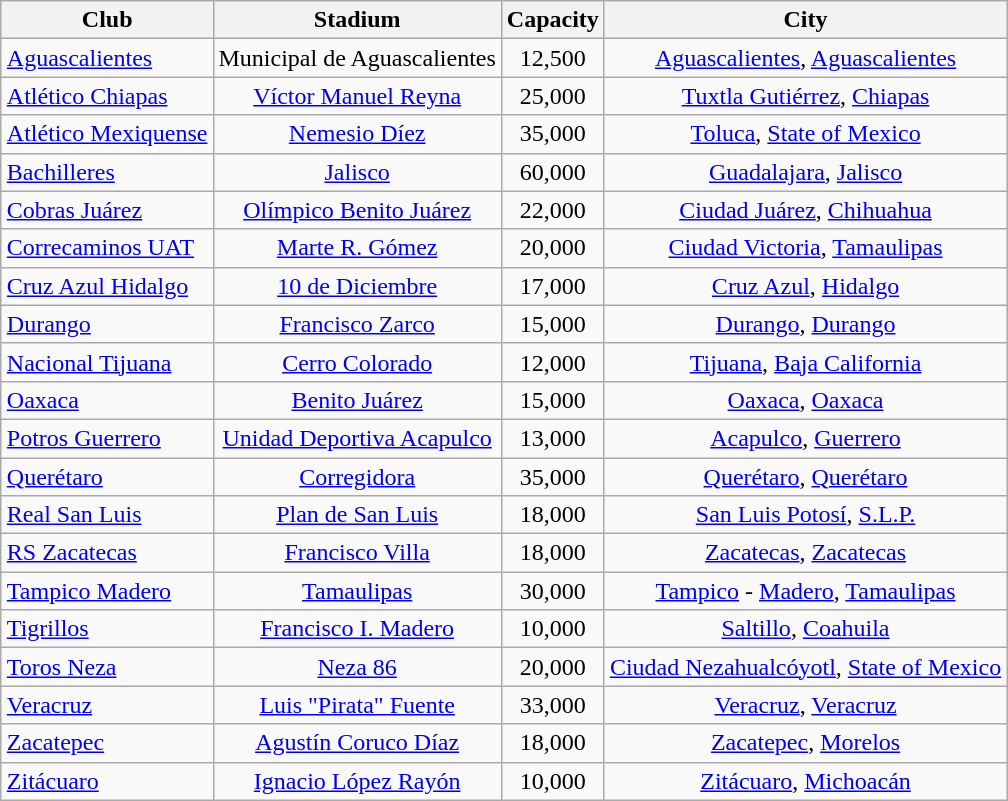<table class="wikitable" style="margin:0.5em auto">
<tr>
<th>Club</th>
<th>Stadium</th>
<th>Capacity</th>
<th>City</th>
</tr>
<tr>
<td><a href='#'>Aguascalientes</a></td>
<td align="center">Municipal de Aguascalientes</td>
<td align="center">12,500</td>
<td align="center"><a href='#'>Aguascalientes</a>, <a href='#'>Aguascalientes</a></td>
</tr>
<tr>
<td><a href='#'>Atlético Chiapas</a></td>
<td align="center"><a href='#'>Víctor Manuel Reyna</a></td>
<td align="center">25,000</td>
<td align="center"><a href='#'>Tuxtla Gutiérrez</a>, <a href='#'>Chiapas</a></td>
</tr>
<tr>
<td><a href='#'>Atlético Mexiquense</a></td>
<td align="center"><a href='#'>Nemesio Díez</a></td>
<td align="center">35,000</td>
<td align="center"><a href='#'>Toluca</a>, <a href='#'>State of Mexico</a></td>
</tr>
<tr>
<td><a href='#'>Bachilleres</a></td>
<td align="center"><a href='#'>Jalisco</a></td>
<td align="center">60,000</td>
<td align="center"><a href='#'>Guadalajara</a>, <a href='#'>Jalisco</a></td>
</tr>
<tr>
<td><a href='#'>Cobras Juárez</a></td>
<td align="center"><a href='#'>Olímpico Benito Juárez</a></td>
<td align="center">22,000</td>
<td align="center"><a href='#'>Ciudad Juárez</a>, <a href='#'>Chihuahua</a></td>
</tr>
<tr>
<td><a href='#'>Correcaminos UAT</a></td>
<td align="center"><a href='#'>Marte R. Gómez</a></td>
<td align="center">20,000</td>
<td align="center"><a href='#'>Ciudad Victoria</a>, <a href='#'>Tamaulipas</a></td>
</tr>
<tr>
<td><a href='#'>Cruz Azul Hidalgo</a></td>
<td align="center"><a href='#'>10 de Diciembre</a></td>
<td align="center">17,000</td>
<td align="center"><a href='#'>Cruz Azul</a>, <a href='#'>Hidalgo</a></td>
</tr>
<tr>
<td><a href='#'>Durango</a></td>
<td align="center"><a href='#'>Francisco Zarco</a></td>
<td align="center">15,000</td>
<td align="center"><a href='#'>Durango</a>, <a href='#'>Durango</a></td>
</tr>
<tr>
<td><a href='#'>Nacional Tijuana</a></td>
<td align="center"><a href='#'>Cerro Colorado</a></td>
<td align="center">12,000</td>
<td align="center"><a href='#'>Tijuana</a>, <a href='#'>Baja California</a></td>
</tr>
<tr>
<td><a href='#'>Oaxaca</a></td>
<td align="center"><a href='#'>Benito Juárez</a></td>
<td align="center">15,000</td>
<td align="center"><a href='#'>Oaxaca</a>, <a href='#'>Oaxaca</a></td>
</tr>
<tr>
<td><a href='#'>Potros Guerrero</a></td>
<td align="center"><a href='#'>Unidad Deportiva Acapulco</a></td>
<td align="center">13,000</td>
<td align="center"><a href='#'>Acapulco</a>, <a href='#'>Guerrero</a></td>
</tr>
<tr>
<td><a href='#'>Querétaro</a></td>
<td align="center"><a href='#'>Corregidora</a></td>
<td align="center">35,000</td>
<td align="center"><a href='#'>Querétaro</a>, <a href='#'>Querétaro</a></td>
</tr>
<tr>
<td><a href='#'>Real San Luis</a></td>
<td align="center"><a href='#'>Plan de San Luis</a></td>
<td align="center">18,000</td>
<td align="center"><a href='#'>San Luis Potosí</a>, <a href='#'>S.L.P.</a></td>
</tr>
<tr>
<td><a href='#'>RS Zacatecas</a></td>
<td align="center"><a href='#'>Francisco Villa</a></td>
<td align="center">18,000</td>
<td align="center"><a href='#'>Zacatecas</a>, <a href='#'>Zacatecas</a></td>
</tr>
<tr>
<td><a href='#'>Tampico Madero</a></td>
<td align="center"><a href='#'>Tamaulipas</a></td>
<td align="center">30,000</td>
<td align="center"><a href='#'>Tampico</a> - <a href='#'>Madero</a>, <a href='#'>Tamaulipas</a></td>
</tr>
<tr>
<td><a href='#'>Tigrillos</a></td>
<td align="center"><a href='#'>Francisco I. Madero</a></td>
<td align="center">10,000</td>
<td align="center"><a href='#'>Saltillo</a>, <a href='#'>Coahuila</a></td>
</tr>
<tr>
<td><a href='#'>Toros Neza</a></td>
<td align="center"><a href='#'>Neza 86</a></td>
<td align="center">20,000</td>
<td align="center"><a href='#'>Ciudad Nezahualcóyotl</a>, <a href='#'>State of Mexico</a></td>
</tr>
<tr>
<td><a href='#'>Veracruz</a></td>
<td align="center"><a href='#'>Luis "Pirata" Fuente</a></td>
<td align="center">33,000</td>
<td align="center"><a href='#'>Veracruz</a>, <a href='#'>Veracruz</a></td>
</tr>
<tr>
<td><a href='#'>Zacatepec</a></td>
<td align="center"><a href='#'>Agustín Coruco Díaz</a></td>
<td align="center">18,000</td>
<td align="center"><a href='#'>Zacatepec</a>, <a href='#'>Morelos</a></td>
</tr>
<tr>
<td><a href='#'>Zitácuaro</a></td>
<td align="center"><a href='#'>Ignacio López Rayón</a></td>
<td align="center">10,000</td>
<td align="center"><a href='#'>Zitácuaro</a>, <a href='#'>Michoacán</a></td>
</tr>
</table>
